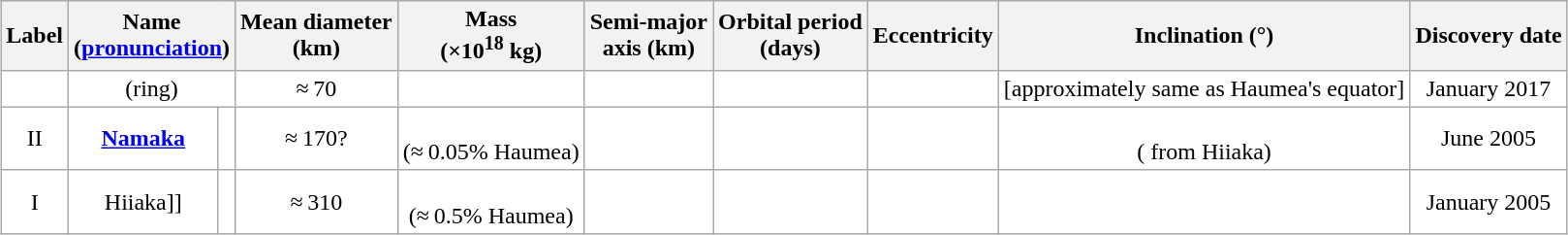<table class="wikitable"  style="margin:1em auto;" border="1">
<tr style="background:#efefef;">
<th>Label <br></th>
<th colspan="2">Name<br>(<a href='#'>pronunciation</a>)</th>
<th>Mean diameter<br>(km)</th>
<th>Mass<br>(×10<sup>18</sup> kg)</th>
<th>Semi-major<br>axis (km)</th>
<th>Orbital period<br>(days)</th>
<th>Eccentricity</th>
<th>Inclination (°)</th>
<th>Discovery date</th>
</tr>
<tr style="text-align:center; background:white;">
<td></td>
<td colspan="2">(ring)</td>
<td>≈ 70</td>
<td></td>
<td></td>
<td></td>
<td></td>
<td>[approximately same as Haumea's equator]</td>
<td>January 2017</td>
</tr>
<tr style="text-align:center; background:white;">
<td>II</td>
<td><strong><a href='#'>Namaka</a></strong></td>
<td></td>
<td>≈ 170?</td>
<td> <br>(≈ 0.05% Haumea)</td>
<td></td>
<td></td>
<td></td>
<td> <br>( from Hiiaka)</td>
<td>June 2005</td>
</tr>
<tr style="text-align:center; background:white;">
<td>I</td>
<td>Hiiaka]]<strong></td>
<td></td>
<td>≈ 310</td>
<td> <br>(≈ 0.5% Haumea)</td>
<td></td>
<td></td>
<td></td>
<td></td>
<td>January 2005</td>
</tr>
</table>
